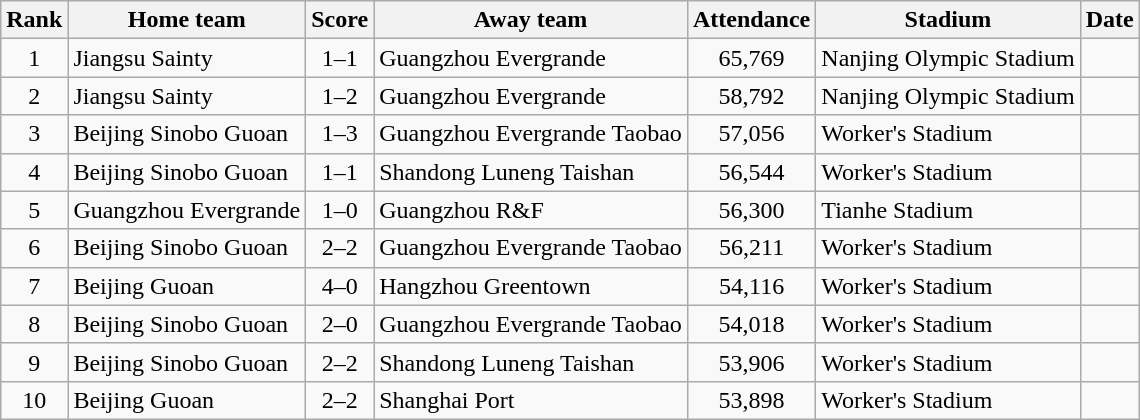<table class="wikitable sortable">
<tr>
<th>Rank</th>
<th>Home team</th>
<th>Score</th>
<th>Away team</th>
<th>Attendance</th>
<th>Stadium</th>
<th>Date</th>
</tr>
<tr>
<td align=center>1</td>
<td>Jiangsu Sainty</td>
<td align=center>1–1</td>
<td>Guangzhou Evergrande</td>
<td align=center>65,769</td>
<td>Nanjing Olympic Stadium</td>
<td></td>
</tr>
<tr>
<td align=center>2</td>
<td>Jiangsu Sainty</td>
<td align=center>1–2</td>
<td>Guangzhou Evergrande</td>
<td align=center>58,792</td>
<td>Nanjing Olympic Stadium</td>
<td></td>
</tr>
<tr>
<td align=center>3</td>
<td>Beijing Sinobo Guoan</td>
<td align=center>1–3</td>
<td>Guangzhou Evergrande Taobao</td>
<td align=center>57,056</td>
<td>Worker's Stadium</td>
<td></td>
</tr>
<tr>
<td align=center>4</td>
<td>Beijing Sinobo Guoan</td>
<td align=center>1–1</td>
<td>Shandong Luneng Taishan</td>
<td align=center>56,544</td>
<td>Worker's Stadium</td>
<td></td>
</tr>
<tr>
<td align=center>5</td>
<td>Guangzhou Evergrande</td>
<td align=center>1–0</td>
<td>Guangzhou R&F</td>
<td align=center>56,300</td>
<td>Tianhe Stadium</td>
<td></td>
</tr>
<tr>
<td align=center>6</td>
<td>Beijing Sinobo Guoan</td>
<td align=center>2–2</td>
<td>Guangzhou Evergrande Taobao</td>
<td align=center>56,211</td>
<td>Worker's Stadium</td>
<td></td>
</tr>
<tr>
<td align=center>7</td>
<td>Beijing Guoan</td>
<td align=center>4–0</td>
<td>Hangzhou Greentown</td>
<td align=center>54,116</td>
<td>Worker's Stadium</td>
<td></td>
</tr>
<tr>
<td align=center>8</td>
<td>Beijing Sinobo Guoan</td>
<td align=center>2–0</td>
<td>Guangzhou Evergrande Taobao</td>
<td align=center>54,018</td>
<td>Worker's Stadium</td>
<td></td>
</tr>
<tr>
<td align=center>9</td>
<td>Beijing Sinobo Guoan</td>
<td align=center>2–2</td>
<td>Shandong Luneng Taishan</td>
<td align=center>53,906</td>
<td>Worker's Stadium</td>
<td></td>
</tr>
<tr>
<td align=center>10</td>
<td>Beijing Guoan</td>
<td align=center>2–2</td>
<td>Shanghai Port</td>
<td align=center>53,898</td>
<td>Worker's Stadium</td>
<td></td>
</tr>
</table>
